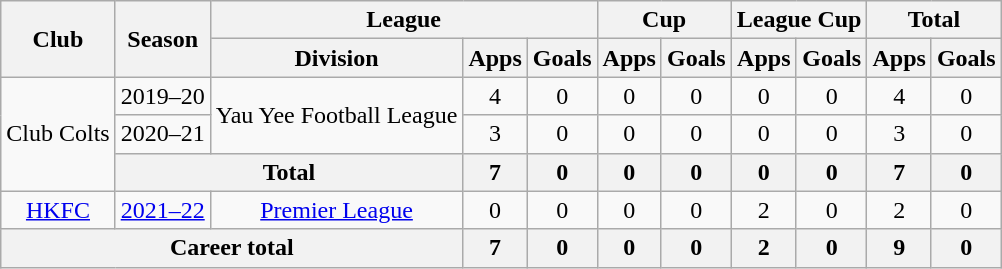<table class="wikitable" style="text-align: center">
<tr>
<th rowspan="2">Club</th>
<th rowspan="2">Season</th>
<th colspan="3">League</th>
<th colspan="2">Cup</th>
<th colspan="2">League Cup</th>
<th colspan="2">Total</th>
</tr>
<tr>
<th>Division</th>
<th>Apps</th>
<th>Goals</th>
<th>Apps</th>
<th>Goals</th>
<th>Apps</th>
<th>Goals</th>
<th>Apps</th>
<th>Goals</th>
</tr>
<tr>
<td rowspan="3">Club Colts</td>
<td>2019–20</td>
<td rowspan="2">Yau Yee Football League</td>
<td>4</td>
<td>0</td>
<td>0</td>
<td>0</td>
<td>0</td>
<td>0</td>
<td>4</td>
<td>0</td>
</tr>
<tr>
<td>2020–21</td>
<td>3</td>
<td>0</td>
<td>0</td>
<td>0</td>
<td>0</td>
<td>0</td>
<td>3</td>
<td>0</td>
</tr>
<tr>
<th colspan="2">Total</th>
<th>7</th>
<th>0</th>
<th>0</th>
<th>0</th>
<th>0</th>
<th>0</th>
<th>7</th>
<th>0</th>
</tr>
<tr>
<td><a href='#'>HKFC</a></td>
<td><a href='#'>2021–22</a></td>
<td><a href='#'>Premier League</a></td>
<td>0</td>
<td>0</td>
<td>0</td>
<td>0</td>
<td>2</td>
<td>0</td>
<td>2</td>
<td>0</td>
</tr>
<tr>
<th colspan="3">Career total</th>
<th>7</th>
<th>0</th>
<th>0</th>
<th>0</th>
<th>2</th>
<th>0</th>
<th>9</th>
<th>0</th>
</tr>
</table>
